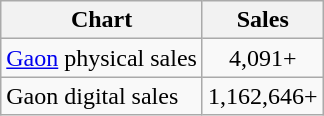<table class="wikitable">
<tr>
<th>Chart</th>
<th>Sales</th>
</tr>
<tr>
<td><a href='#'>Gaon</a> physical sales</td>
<td align="center">4,091+</td>
</tr>
<tr>
<td>Gaon digital sales</td>
<td align="center">1,162,646+</td>
</tr>
</table>
